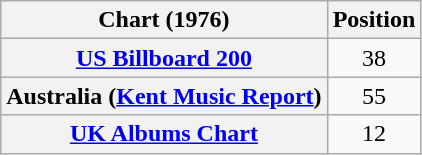<table class="wikitable sortable plainrowheaders" style="text-align:center">
<tr>
<th scope="col">Chart (1976)</th>
<th scope="col">Position</th>
</tr>
<tr>
<th scope="row"><a href='#'>US Billboard 200</a></th>
<td>38</td>
</tr>
<tr>
<th scope="row">Australia (<a href='#'>Kent Music Report</a>)</th>
<td>55</td>
</tr>
<tr>
<th scope="row"><a href='#'>UK Albums Chart</a></th>
<td>12</td>
</tr>
</table>
